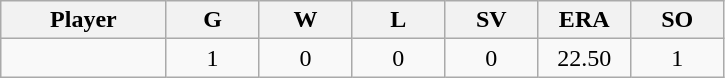<table class="wikitable sortable">
<tr>
<th bgcolor="#DDDDFF" width="16%">Player</th>
<th bgcolor="#DDDDFF" width="9%">G</th>
<th bgcolor="#DDDDFF" width="9%">W</th>
<th bgcolor="#DDDDFF" width="9%">L</th>
<th bgcolor="#DDDDFF" width="9%">SV</th>
<th bgcolor="#DDDDFF" width="9%">ERA</th>
<th bgcolor="#DDDDFF" width="9%">SO</th>
</tr>
<tr align="center">
<td></td>
<td>1</td>
<td>0</td>
<td>0</td>
<td>0</td>
<td>22.50</td>
<td>1</td>
</tr>
</table>
